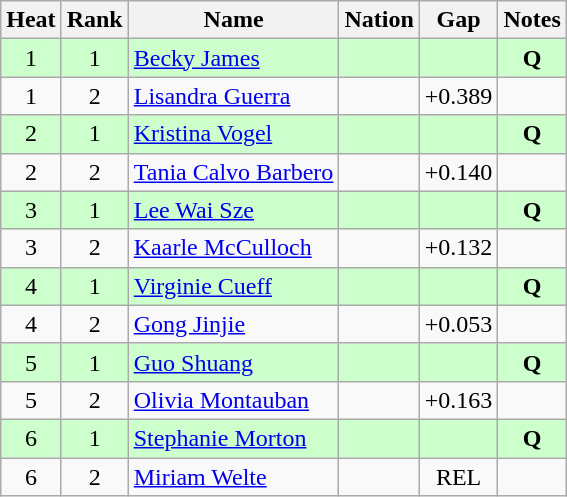<table class="wikitable sortable" style="text-align:center">
<tr>
<th>Heat</th>
<th>Rank</th>
<th>Name</th>
<th>Nation</th>
<th>Gap</th>
<th>Notes</th>
</tr>
<tr bgcolor=ccffcc>
<td>1</td>
<td>1</td>
<td align=left><a href='#'>Becky James</a></td>
<td align=left></td>
<td></td>
<td><strong>Q</strong></td>
</tr>
<tr>
<td>1</td>
<td>2</td>
<td align=left><a href='#'>Lisandra Guerra</a></td>
<td align=left></td>
<td>+0.389</td>
<td></td>
</tr>
<tr bgcolor=ccffcc>
<td>2</td>
<td>1</td>
<td align=left><a href='#'>Kristina Vogel</a></td>
<td align=left></td>
<td></td>
<td><strong>Q</strong></td>
</tr>
<tr>
<td>2</td>
<td>2</td>
<td align=left><a href='#'>Tania Calvo Barbero</a></td>
<td align=left></td>
<td>+0.140</td>
<td></td>
</tr>
<tr bgcolor=ccffcc>
<td>3</td>
<td>1</td>
<td align=left><a href='#'>Lee Wai Sze</a></td>
<td align=left></td>
<td></td>
<td><strong>Q</strong></td>
</tr>
<tr>
<td>3</td>
<td>2</td>
<td align=left><a href='#'>Kaarle McCulloch</a></td>
<td align=left></td>
<td>+0.132</td>
<td></td>
</tr>
<tr bgcolor=ccffcc>
<td>4</td>
<td>1</td>
<td align=left><a href='#'>Virginie Cueff</a></td>
<td align=left></td>
<td></td>
<td><strong>Q</strong></td>
</tr>
<tr>
<td>4</td>
<td>2</td>
<td align=left><a href='#'>Gong Jinjie</a></td>
<td align=left></td>
<td>+0.053</td>
<td></td>
</tr>
<tr bgcolor=ccffcc>
<td>5</td>
<td>1</td>
<td align=left><a href='#'>Guo Shuang</a></td>
<td align=left></td>
<td></td>
<td><strong>Q</strong></td>
</tr>
<tr>
<td>5</td>
<td>2</td>
<td align=left><a href='#'>Olivia Montauban</a></td>
<td align=left></td>
<td>+0.163</td>
<td></td>
</tr>
<tr bgcolor=ccffcc>
<td>6</td>
<td>1</td>
<td align=left><a href='#'>Stephanie Morton</a></td>
<td align=left></td>
<td></td>
<td><strong>Q</strong></td>
</tr>
<tr>
<td>6</td>
<td>2</td>
<td align=left><a href='#'>Miriam Welte</a></td>
<td align=left></td>
<td>REL</td>
<td></td>
</tr>
</table>
